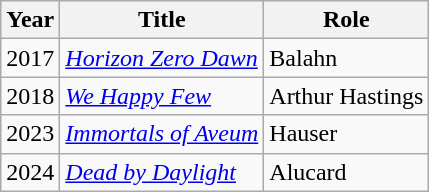<table class="wikitable" style="font-size: 100%;">
<tr>
<th>Year</th>
<th>Title</th>
<th>Role</th>
</tr>
<tr>
<td>2017</td>
<td><em><a href='#'>Horizon Zero Dawn</a></em></td>
<td>Balahn</td>
</tr>
<tr>
<td>2018</td>
<td><em><a href='#'>We Happy Few</a></em></td>
<td>Arthur Hastings</td>
</tr>
<tr>
<td>2023</td>
<td><em><a href='#'>Immortals of Aveum</a></em></td>
<td>Hauser</td>
</tr>
<tr>
<td>2024</td>
<td><em><a href='#'>Dead by Daylight</a></em></td>
<td>Alucard</td>
</tr>
</table>
